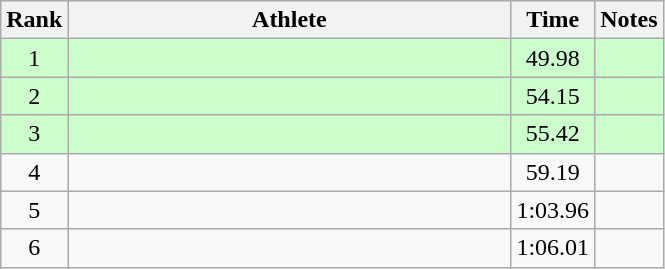<table class="wikitable" style="text-align:center">
<tr>
<th>Rank</th>
<th Style="width:18em">Athlete</th>
<th>Time</th>
<th>Notes</th>
</tr>
<tr style="background:#cfc">
<td>1</td>
<td style="text-align:left"></td>
<td>49.98</td>
<td></td>
</tr>
<tr style="background:#cfc">
<td>2</td>
<td style="text-align:left"></td>
<td>54.15</td>
<td></td>
</tr>
<tr style="background:#cfc">
<td>3</td>
<td style="text-align:left"></td>
<td>55.42</td>
<td></td>
</tr>
<tr>
<td>4</td>
<td style="text-align:left"></td>
<td>59.19</td>
<td></td>
</tr>
<tr>
<td>5</td>
<td style="text-align:left"></td>
<td>1:03.96</td>
<td></td>
</tr>
<tr>
<td>6</td>
<td style="text-align:left"></td>
<td>1:06.01</td>
<td></td>
</tr>
</table>
